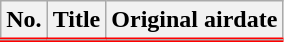<table class="wikitable">
<tr style="border-bottom:3px solid red;">
<th>No.</th>
<th>Title</th>
<th>Original airdate</th>
</tr>
<tr>
</tr>
</table>
